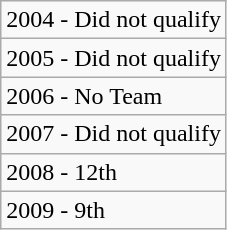<table class="wikitable">
<tr>
<td>2004 - Did not qualify</td>
</tr>
<tr>
<td>2005 - Did not qualify</td>
</tr>
<tr>
<td>2006 - No Team</td>
</tr>
<tr>
<td>2007 - Did not qualify</td>
</tr>
<tr>
<td>2008 - 12th</td>
</tr>
<tr>
<td>2009 - 9th</td>
</tr>
</table>
